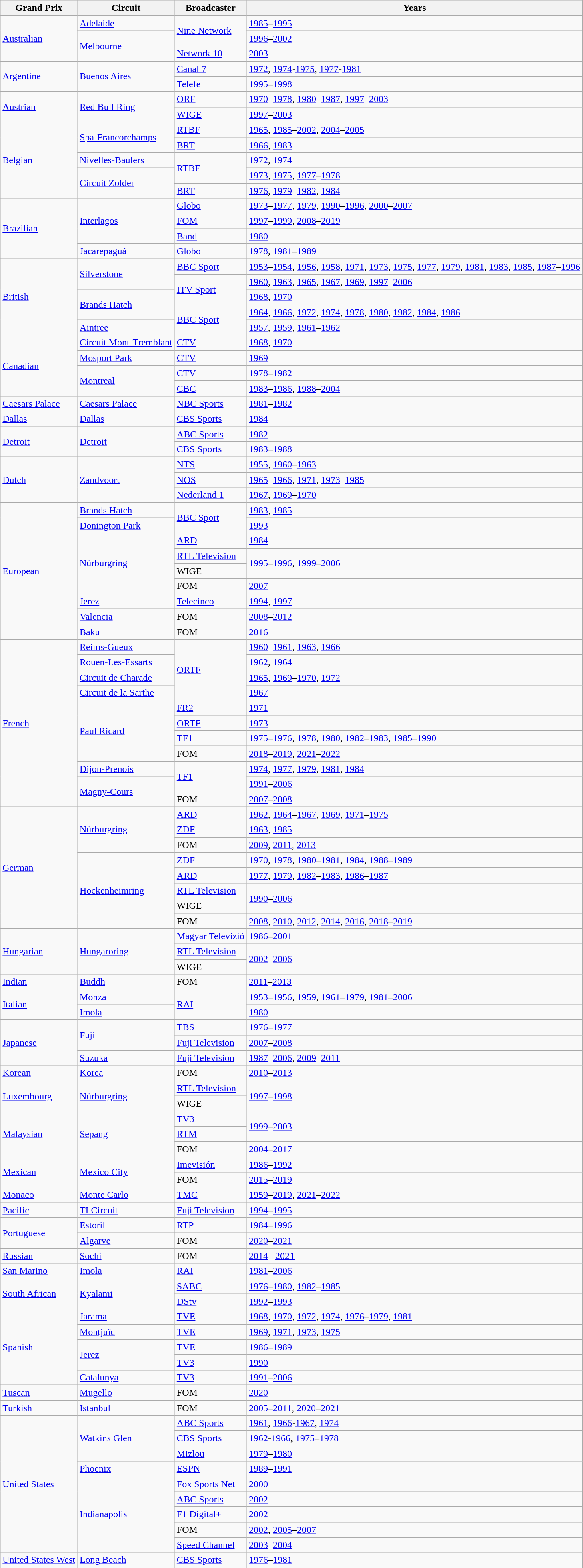<table class="wikitable" style="align:left">
<tr>
<th>Grand Prix</th>
<th>Circuit</th>
<th>Broadcaster</th>
<th>Years</th>
</tr>
<tr>
<td rowspan="3"><a href='#'>Australian</a></td>
<td><a href='#'>Adelaide</a></td>
<td rowspan="2"><a href='#'>Nine Network</a></td>
<td><a href='#'>1985</a>–<a href='#'>1995</a></td>
</tr>
<tr>
<td rowspan="2"><a href='#'>Melbourne</a></td>
<td><a href='#'>1996</a>–<a href='#'>2002</a></td>
</tr>
<tr>
<td><a href='#'>Network 10</a></td>
<td><a href='#'>2003</a></td>
</tr>
<tr>
<td rowspan="2"><a href='#'>Argentine</a></td>
<td rowspan="2"><a href='#'>Buenos Aires</a></td>
<td><a href='#'>Canal 7</a></td>
<td><a href='#'>1972</a>, <a href='#'>1974</a>-<a href='#'>1975</a>, <a href='#'>1977</a>-<a href='#'>1981</a></td>
</tr>
<tr>
<td><a href='#'>Telefe</a></td>
<td><a href='#'>1995</a>–<a href='#'>1998</a></td>
</tr>
<tr>
<td rowspan="2"><a href='#'>Austrian</a></td>
<td rowspan="2"><a href='#'>Red Bull Ring</a></td>
<td><a href='#'>ORF</a></td>
<td><a href='#'>1970</a>–<a href='#'>1978</a>, <a href='#'>1980</a>–<a href='#'>1987</a>, <a href='#'>1997</a>–<a href='#'>2003</a></td>
</tr>
<tr>
<td><a href='#'>WIGE</a></td>
<td><a href='#'>1997</a>–<a href='#'>2003</a></td>
</tr>
<tr>
<td rowspan="5"><a href='#'>Belgian</a></td>
<td rowspan="2"><a href='#'>Spa-Francorchamps</a></td>
<td><a href='#'>RTBF</a></td>
<td><a href='#'>1965</a>, <a href='#'>1985</a>–<a href='#'>2002</a>, <a href='#'>2004</a>–<a href='#'>2005</a></td>
</tr>
<tr>
<td><a href='#'>BRT</a></td>
<td><a href='#'>1966</a>, <a href='#'>1983</a></td>
</tr>
<tr>
<td><a href='#'>Nivelles-Baulers</a></td>
<td rowspan="2"><a href='#'>RTBF</a></td>
<td><a href='#'>1972</a>, <a href='#'>1974</a></td>
</tr>
<tr>
<td rowspan="2"><a href='#'>Circuit Zolder</a></td>
<td><a href='#'>1973</a>, <a href='#'>1975</a>, <a href='#'>1977</a>–<a href='#'>1978</a></td>
</tr>
<tr>
<td><a href='#'>BRT</a></td>
<td><a href='#'>1976</a>, <a href='#'>1979</a>–<a href='#'>1982</a>, <a href='#'>1984</a></td>
</tr>
<tr>
<td rowspan="4"><a href='#'>Brazilian</a></td>
<td rowspan="3"><a href='#'>Interlagos</a></td>
<td><a href='#'>Globo</a></td>
<td><a href='#'>1973</a>–<a href='#'>1977</a>, <a href='#'>1979</a>, <a href='#'>1990</a>–<a href='#'>1996</a>, <a href='#'>2000</a>–<a href='#'>2007</a></td>
</tr>
<tr>
<td><a href='#'>FOM</a></td>
<td><a href='#'>1997</a>–<a href='#'>1999</a>, <a href='#'>2008</a>–<a href='#'>2019</a></td>
</tr>
<tr>
<td><a href='#'>Band</a></td>
<td><a href='#'>1980</a></td>
</tr>
<tr>
<td><a href='#'>Jacarepaguá</a></td>
<td><a href='#'>Globo</a></td>
<td><a href='#'>1978</a>, <a href='#'>1981</a>–<a href='#'>1989</a></td>
</tr>
<tr>
<td rowspan="5"><a href='#'>British</a></td>
<td rowspan="2"><a href='#'>Silverstone</a></td>
<td><a href='#'>BBC Sport</a></td>
<td><a href='#'>1953</a>–<a href='#'>1954</a>, <a href='#'>1956</a>, <a href='#'>1958</a>, <a href='#'>1971</a>, <a href='#'>1973</a>, <a href='#'>1975</a>, <a href='#'>1977</a>, <a href='#'>1979</a>, <a href='#'>1981</a>, <a href='#'>1983</a>, <a href='#'>1985</a>, <a href='#'>1987</a>–<a href='#'>1996</a></td>
</tr>
<tr>
<td rowspan="2"><a href='#'>ITV Sport</a></td>
<td><a href='#'>1960</a>, <a href='#'>1963</a>, <a href='#'>1965</a>, <a href='#'>1967</a>, <a href='#'>1969</a>, <a href='#'>1997</a>–<a href='#'>2006</a></td>
</tr>
<tr>
<td rowspan="2"><a href='#'>Brands Hatch</a></td>
<td><a href='#'>1968</a>, <a href='#'>1970</a></td>
</tr>
<tr>
<td rowspan="2"><a href='#'>BBC Sport</a></td>
<td><a href='#'>1964</a>, <a href='#'>1966</a>, <a href='#'>1972</a>, <a href='#'>1974</a>, <a href='#'>1978</a>, <a href='#'>1980</a>, <a href='#'>1982</a>, <a href='#'>1984</a>, <a href='#'>1986</a></td>
</tr>
<tr>
<td><a href='#'>Aintree</a></td>
<td><a href='#'>1957</a>, <a href='#'>1959</a>, <a href='#'>1961</a>–<a href='#'>1962</a></td>
</tr>
<tr>
<td rowspan="4"><a href='#'>Canadian</a></td>
<td><a href='#'>Circuit Mont-Tremblant</a></td>
<td><a href='#'>CTV</a></td>
<td><a href='#'>1968</a>, <a href='#'>1970</a></td>
</tr>
<tr>
<td><a href='#'>Mosport Park</a></td>
<td><a href='#'>CTV</a></td>
<td><a href='#'>1969</a></td>
</tr>
<tr>
<td rowspan="2"><a href='#'>Montreal</a></td>
<td><a href='#'>CTV</a></td>
<td><a href='#'>1978</a>–<a href='#'>1982</a></td>
</tr>
<tr>
<td><a href='#'>CBC</a></td>
<td><a href='#'>1983</a>–<a href='#'>1986</a>, <a href='#'>1988</a>–<a href='#'>2004</a></td>
</tr>
<tr>
<td><a href='#'>Caesars Palace</a></td>
<td><a href='#'>Caesars Palace</a></td>
<td><a href='#'>NBC Sports</a></td>
<td><a href='#'>1981</a>–<a href='#'>1982</a></td>
</tr>
<tr>
<td><a href='#'>Dallas</a></td>
<td><a href='#'>Dallas</a></td>
<td><a href='#'>CBS Sports</a></td>
<td><a href='#'>1984</a></td>
</tr>
<tr>
<td rowspan="2"><a href='#'>Detroit</a></td>
<td rowspan="2"><a href='#'>Detroit</a></td>
<td><a href='#'>ABC Sports</a></td>
<td><a href='#'>1982</a></td>
</tr>
<tr>
<td><a href='#'>CBS Sports</a></td>
<td><a href='#'>1983</a>–<a href='#'>1988</a></td>
</tr>
<tr>
<td rowspan="3"><a href='#'>Dutch</a></td>
<td rowspan="3"><a href='#'>Zandvoort</a></td>
<td><a href='#'>NTS</a></td>
<td><a href='#'>1955</a>, <a href='#'>1960</a>–<a href='#'>1963</a></td>
</tr>
<tr>
<td><a href='#'>NOS</a></td>
<td><a href='#'>1965</a>–<a href='#'>1966</a>, <a href='#'>1971</a>, <a href='#'>1973</a>–<a href='#'>1985</a></td>
</tr>
<tr>
<td><a href='#'>Nederland 1</a></td>
<td><a href='#'>1967</a>, <a href='#'>1969</a>–<a href='#'>1970</a></td>
</tr>
<tr>
<td rowspan="9"><a href='#'>European</a></td>
<td><a href='#'>Brands Hatch</a></td>
<td rowspan="2"><a href='#'>BBC Sport</a></td>
<td><a href='#'>1983</a>, <a href='#'>1985</a></td>
</tr>
<tr>
<td><a href='#'>Donington Park</a></td>
<td><a href='#'>1993</a></td>
</tr>
<tr>
<td rowspan="4"><a href='#'>Nürburgring</a></td>
<td><a href='#'>ARD</a></td>
<td><a href='#'>1984</a></td>
</tr>
<tr>
<td><a href='#'>RTL Television</a></td>
<td rowspan="2"><a href='#'>1995</a>–<a href='#'>1996</a>, <a href='#'>1999</a>–<a href='#'>2006</a></td>
</tr>
<tr>
<td>WIGE</td>
</tr>
<tr>
<td>FOM</td>
<td><a href='#'>2007</a></td>
</tr>
<tr>
<td><a href='#'>Jerez</a></td>
<td><a href='#'>Telecinco</a></td>
<td><a href='#'>1994</a>, <a href='#'>1997</a></td>
</tr>
<tr>
<td><a href='#'>Valencia</a></td>
<td>FOM</td>
<td><a href='#'>2008</a>–<a href='#'>2012</a></td>
</tr>
<tr>
<td><a href='#'>Baku</a></td>
<td>FOM</td>
<td><a href='#'>2016</a></td>
</tr>
<tr>
<td rowspan="11"><a href='#'>French</a></td>
<td><a href='#'>Reims-Gueux</a></td>
<td rowspan="4"><a href='#'>ORTF</a></td>
<td><a href='#'>1960</a>–<a href='#'>1961</a>, <a href='#'>1963</a>, <a href='#'>1966</a></td>
</tr>
<tr>
<td><a href='#'>Rouen-Les-Essarts</a></td>
<td><a href='#'>1962</a>, <a href='#'>1964</a></td>
</tr>
<tr>
<td><a href='#'>Circuit de Charade</a></td>
<td><a href='#'>1965</a>, <a href='#'>1969</a>–<a href='#'>1970</a>, <a href='#'>1972</a></td>
</tr>
<tr>
<td><a href='#'>Circuit de la Sarthe</a></td>
<td><a href='#'>1967</a></td>
</tr>
<tr>
<td rowspan="4"><a href='#'>Paul Ricard</a></td>
<td><a href='#'>FR2</a></td>
<td><a href='#'>1971</a></td>
</tr>
<tr>
<td><a href='#'>ORTF</a></td>
<td><a href='#'>1973</a></td>
</tr>
<tr>
<td><a href='#'>TF1</a></td>
<td><a href='#'>1975</a>–<a href='#'>1976</a>, <a href='#'>1978</a>, <a href='#'>1980</a>, <a href='#'>1982</a>–<a href='#'>1983</a>, <a href='#'>1985</a>–<a href='#'>1990</a></td>
</tr>
<tr>
<td>FOM</td>
<td><a href='#'>2018</a>–<a href='#'>2019</a>, <a href='#'>2021</a>–<a href='#'>2022</a></td>
</tr>
<tr>
<td><a href='#'>Dijon-Prenois</a></td>
<td rowspan="2"><a href='#'>TF1</a></td>
<td><a href='#'>1974</a>, <a href='#'>1977</a>, <a href='#'>1979</a>, <a href='#'>1981</a>, <a href='#'>1984</a></td>
</tr>
<tr>
<td rowspan="2"><a href='#'>Magny-Cours</a></td>
<td><a href='#'>1991</a>–<a href='#'>2006</a></td>
</tr>
<tr>
<td>FOM</td>
<td><a href='#'>2007</a>–<a href='#'>2008</a></td>
</tr>
<tr>
<td rowspan="8"><a href='#'>German</a></td>
<td rowspan="3"><a href='#'>Nürburgring</a></td>
<td><a href='#'>ARD</a></td>
<td><a href='#'>1962</a>, <a href='#'>1964</a>–<a href='#'>1967</a>, <a href='#'>1969</a>, <a href='#'>1971</a>–<a href='#'>1975</a></td>
</tr>
<tr>
<td><a href='#'>ZDF</a></td>
<td><a href='#'>1963</a>, <a href='#'>1985</a></td>
</tr>
<tr>
<td>FOM</td>
<td><a href='#'>2009</a>, <a href='#'>2011</a>, <a href='#'>2013</a></td>
</tr>
<tr>
<td rowspan="5"><a href='#'>Hockenheimring</a></td>
<td><a href='#'>ZDF</a></td>
<td><a href='#'>1970</a>, <a href='#'>1978</a>, <a href='#'>1980</a>–<a href='#'>1981</a>, <a href='#'>1984</a>, <a href='#'>1988</a>–<a href='#'>1989</a></td>
</tr>
<tr>
<td><a href='#'>ARD</a></td>
<td><a href='#'>1977</a>, <a href='#'>1979</a>, <a href='#'>1982</a>–<a href='#'>1983</a>, <a href='#'>1986</a>–<a href='#'>1987</a></td>
</tr>
<tr>
<td><a href='#'>RTL Television</a></td>
<td rowspan="2"><a href='#'>1990</a>–<a href='#'>2006</a></td>
</tr>
<tr>
<td>WIGE</td>
</tr>
<tr>
<td>FOM</td>
<td><a href='#'>2008</a>, <a href='#'>2010</a>, <a href='#'>2012</a>, <a href='#'>2014</a>, <a href='#'>2016</a>, <a href='#'>2018</a>–<a href='#'>2019</a></td>
</tr>
<tr>
<td rowspan="3"><a href='#'>Hungarian</a></td>
<td rowspan="3"><a href='#'>Hungaroring</a></td>
<td><a href='#'>Magyar Televízió</a></td>
<td><a href='#'>1986</a>–<a href='#'>2001</a></td>
</tr>
<tr>
<td><a href='#'>RTL Television</a></td>
<td rowspan="2"><a href='#'>2002</a>–<a href='#'>2006</a></td>
</tr>
<tr>
<td>WIGE</td>
</tr>
<tr>
<td><a href='#'>Indian</a></td>
<td><a href='#'>Buddh</a></td>
<td>FOM</td>
<td><a href='#'>2011</a>–<a href='#'>2013</a></td>
</tr>
<tr>
<td rowspan="2"><a href='#'>Italian</a></td>
<td><a href='#'>Monza</a></td>
<td rowspan="2"><a href='#'>RAI</a></td>
<td><a href='#'>1953</a>–<a href='#'>1956</a>, <a href='#'>1959</a>, <a href='#'>1961</a>–<a href='#'>1979</a>, <a href='#'>1981</a>–<a href='#'>2006</a></td>
</tr>
<tr>
<td><a href='#'>Imola</a></td>
<td><a href='#'>1980</a></td>
</tr>
<tr>
<td rowspan="3"><a href='#'>Japanese</a></td>
<td rowspan="2"><a href='#'>Fuji</a></td>
<td><a href='#'>TBS</a></td>
<td><a href='#'>1976</a>–<a href='#'>1977</a></td>
</tr>
<tr>
<td><a href='#'>Fuji Television</a></td>
<td><a href='#'>2007</a>–<a href='#'>2008</a></td>
</tr>
<tr>
<td><a href='#'>Suzuka</a></td>
<td><a href='#'>Fuji Television</a></td>
<td><a href='#'>1987</a>–<a href='#'>2006</a>, <a href='#'>2009</a>–<a href='#'>2011</a></td>
</tr>
<tr>
<td><a href='#'>Korean</a></td>
<td><a href='#'>Korea</a></td>
<td>FOM</td>
<td><a href='#'>2010</a>–<a href='#'>2013</a></td>
</tr>
<tr>
<td rowspan="2"><a href='#'>Luxembourg</a></td>
<td rowspan="2"><a href='#'>Nürburgring</a></td>
<td><a href='#'>RTL Television</a></td>
<td rowspan="2"><a href='#'>1997</a>–<a href='#'>1998</a></td>
</tr>
<tr>
<td>WIGE</td>
</tr>
<tr>
<td rowspan="3"><a href='#'>Malaysian</a></td>
<td rowspan="3"><a href='#'>Sepang</a></td>
<td><a href='#'>TV3</a></td>
<td rowspan="2"><a href='#'>1999</a>–<a href='#'>2003</a></td>
</tr>
<tr>
<td><a href='#'>RTM</a></td>
</tr>
<tr>
<td>FOM</td>
<td><a href='#'>2004</a>–<a href='#'>2017</a></td>
</tr>
<tr>
<td rowspan="2"><a href='#'>Mexican</a></td>
<td rowspan="2"><a href='#'>Mexico City</a></td>
<td><a href='#'>Imevisión</a></td>
<td><a href='#'>1986</a>–<a href='#'>1992</a></td>
</tr>
<tr>
<td>FOM</td>
<td><a href='#'>2015</a>–<a href='#'>2019</a></td>
</tr>
<tr>
<td><a href='#'>Monaco</a></td>
<td><a href='#'>Monte Carlo</a></td>
<td><a href='#'>TMC</a></td>
<td><a href='#'>1959</a>–<a href='#'>2019</a>, <a href='#'>2021</a>–<a href='#'>2022</a></td>
</tr>
<tr>
<td><a href='#'>Pacific</a></td>
<td><a href='#'>TI Circuit</a></td>
<td><a href='#'>Fuji Television</a></td>
<td><a href='#'>1994</a>–<a href='#'>1995</a></td>
</tr>
<tr>
<td rowspan="2"><a href='#'>Portuguese</a></td>
<td><a href='#'>Estoril</a></td>
<td><a href='#'>RTP</a></td>
<td><a href='#'>1984</a>–<a href='#'>1996</a></td>
</tr>
<tr>
<td><a href='#'>Algarve</a></td>
<td>FOM</td>
<td><a href='#'>2020</a>–<a href='#'>2021</a></td>
</tr>
<tr>
<td><a href='#'>Russian</a></td>
<td><a href='#'>Sochi</a></td>
<td>FOM</td>
<td><a href='#'>2014</a>– <a href='#'>2021</a></td>
</tr>
<tr>
<td><a href='#'>San Marino</a></td>
<td><a href='#'>Imola</a></td>
<td><a href='#'>RAI</a></td>
<td><a href='#'>1981</a>–<a href='#'>2006</a></td>
</tr>
<tr>
<td rowspan="2"><a href='#'>South African</a></td>
<td rowspan="2"><a href='#'>Kyalami</a></td>
<td><a href='#'>SABC</a></td>
<td><a href='#'>1976</a>–<a href='#'>1980</a>, <a href='#'>1982</a>–<a href='#'>1985</a></td>
</tr>
<tr>
<td><a href='#'>DStv</a></td>
<td><a href='#'>1992</a>–<a href='#'>1993</a></td>
</tr>
<tr>
<td rowspan="5"><a href='#'>Spanish</a></td>
<td><a href='#'>Jarama</a></td>
<td><a href='#'>TVE</a></td>
<td><a href='#'>1968</a>, <a href='#'>1970</a>, <a href='#'>1972</a>, <a href='#'>1974</a>, <a href='#'>1976</a>–<a href='#'>1979</a>, <a href='#'>1981</a></td>
</tr>
<tr>
<td><a href='#'>Montjuïc</a></td>
<td><a href='#'>TVE</a></td>
<td><a href='#'>1969</a>, <a href='#'>1971</a>, <a href='#'>1973</a>, <a href='#'>1975</a></td>
</tr>
<tr>
<td rowspan="2"><a href='#'>Jerez</a></td>
<td><a href='#'>TVE</a></td>
<td><a href='#'>1986</a>–<a href='#'>1989</a></td>
</tr>
<tr>
<td><a href='#'>TV3</a></td>
<td><a href='#'>1990</a></td>
</tr>
<tr>
<td><a href='#'>Catalunya</a></td>
<td><a href='#'>TV3</a></td>
<td><a href='#'>1991</a>–<a href='#'>2006</a></td>
</tr>
<tr>
<td><a href='#'>Tuscan</a></td>
<td><a href='#'>Mugello</a></td>
<td>FOM</td>
<td><a href='#'>2020</a></td>
</tr>
<tr>
<td><a href='#'>Turkish</a></td>
<td><a href='#'>Istanbul</a></td>
<td>FOM</td>
<td><a href='#'>2005</a>–<a href='#'>2011</a>, <a href='#'>2020</a>–<a href='#'>2021</a></td>
</tr>
<tr>
<td rowspan="9"><a href='#'>United States</a></td>
<td rowspan="3"><a href='#'>Watkins Glen</a></td>
<td><a href='#'>ABC Sports</a></td>
<td><a href='#'>1961</a>, <a href='#'>1966</a>-<a href='#'>1967</a>, <a href='#'>1974</a></td>
</tr>
<tr>
<td><a href='#'>CBS Sports</a></td>
<td><a href='#'>1962</a>-<a href='#'>1966</a>, <a href='#'>1975</a>–<a href='#'>1978</a></td>
</tr>
<tr>
<td><a href='#'>Mizlou</a></td>
<td><a href='#'>1979</a>–<a href='#'>1980</a></td>
</tr>
<tr>
<td><a href='#'>Phoenix</a></td>
<td><a href='#'>ESPN</a></td>
<td><a href='#'>1989</a>–<a href='#'>1991</a></td>
</tr>
<tr>
<td rowspan="5"><a href='#'>Indianapolis</a></td>
<td><a href='#'>Fox Sports Net</a></td>
<td><a href='#'>2000</a></td>
</tr>
<tr>
<td><a href='#'>ABC Sports</a></td>
<td><a href='#'>2002</a></td>
</tr>
<tr>
<td><a href='#'>F1 Digital+</a></td>
<td><a href='#'>2002</a></td>
</tr>
<tr>
<td>FOM</td>
<td><a href='#'>2002</a>, <a href='#'>2005</a>–<a href='#'>2007</a></td>
</tr>
<tr>
<td><a href='#'>Speed Channel</a></td>
<td><a href='#'>2003</a>–<a href='#'>2004</a></td>
</tr>
<tr>
<td><a href='#'>United States West</a></td>
<td><a href='#'>Long Beach</a></td>
<td><a href='#'>CBS Sports</a></td>
<td><a href='#'>1976</a>–<a href='#'>1981</a></td>
</tr>
<tr>
</tr>
</table>
